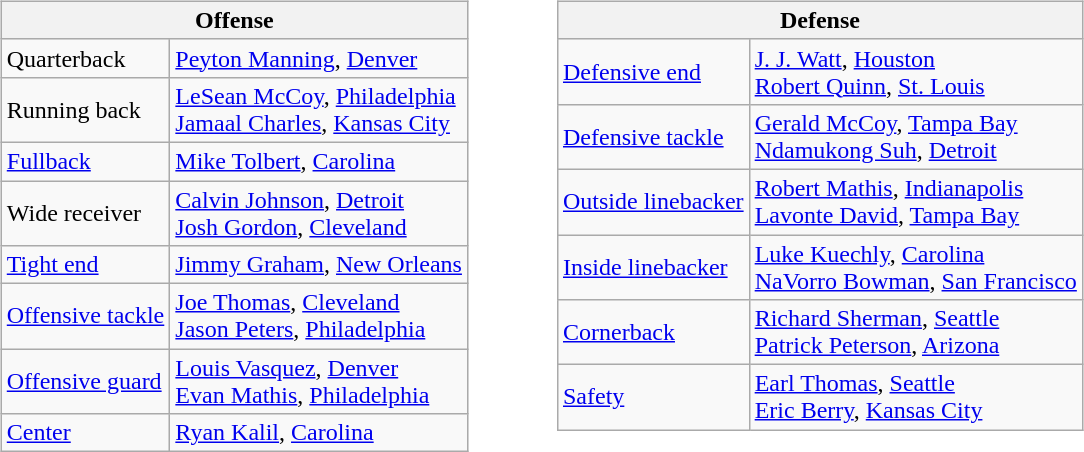<table border=0>
<tr valign="top">
<td><br><table class="wikitable">
<tr>
<th colspan="2">Offense</th>
</tr>
<tr>
<td>Quarterback</td>
<td><a href='#'>Peyton Manning</a>, <a href='#'>Denver</a></td>
</tr>
<tr>
<td>Running back</td>
<td><a href='#'>LeSean McCoy</a>, <a href='#'>Philadelphia</a><br><a href='#'>Jamaal Charles</a>, <a href='#'>Kansas City</a></td>
</tr>
<tr>
<td><a href='#'>Fullback</a></td>
<td><a href='#'>Mike Tolbert</a>, <a href='#'>Carolina</a></td>
</tr>
<tr>
<td>Wide receiver</td>
<td><a href='#'>Calvin Johnson</a>, <a href='#'>Detroit</a><br><a href='#'>Josh Gordon</a>, <a href='#'>Cleveland</a></td>
</tr>
<tr>
<td><a href='#'>Tight end</a></td>
<td><a href='#'>Jimmy Graham</a>, <a href='#'>New Orleans</a></td>
</tr>
<tr>
<td><a href='#'>Offensive tackle</a></td>
<td><a href='#'>Joe Thomas</a>, <a href='#'>Cleveland</a><br><a href='#'>Jason Peters</a>, <a href='#'>Philadelphia</a></td>
</tr>
<tr>
<td><a href='#'>Offensive guard</a></td>
<td><a href='#'>Louis Vasquez</a>, <a href='#'>Denver</a><br><a href='#'>Evan Mathis</a>, <a href='#'>Philadelphia</a></td>
</tr>
<tr>
<td><a href='#'>Center</a></td>
<td><a href='#'>Ryan Kalil</a>, <a href='#'>Carolina</a></td>
</tr>
</table>
</td>
<td style="padding-left:40px;"><br><table class="wikitable">
<tr>
<th colspan="2">Defense</th>
</tr>
<tr>
<td><a href='#'>Defensive end</a></td>
<td><a href='#'>J. J. Watt</a>, <a href='#'>Houston</a><br><a href='#'>Robert Quinn</a>, <a href='#'>St. Louis</a></td>
</tr>
<tr>
<td><a href='#'>Defensive tackle</a></td>
<td><a href='#'>Gerald McCoy</a>, <a href='#'>Tampa Bay</a><br><a href='#'>Ndamukong Suh</a>, <a href='#'>Detroit</a></td>
</tr>
<tr>
<td><a href='#'>Outside linebacker</a></td>
<td><a href='#'>Robert Mathis</a>, <a href='#'>Indianapolis</a><br><a href='#'>Lavonte David</a>, <a href='#'>Tampa Bay</a></td>
</tr>
<tr>
<td><a href='#'>Inside linebacker</a></td>
<td><a href='#'>Luke Kuechly</a>, <a href='#'>Carolina</a><br><a href='#'>NaVorro Bowman</a>, <a href='#'>San Francisco</a></td>
</tr>
<tr>
<td><a href='#'>Cornerback</a></td>
<td><a href='#'>Richard Sherman</a>, <a href='#'>Seattle</a><br><a href='#'>Patrick Peterson</a>, <a href='#'>Arizona</a></td>
</tr>
<tr>
<td><a href='#'>Safety</a></td>
<td><a href='#'>Earl Thomas</a>, <a href='#'>Seattle</a><br><a href='#'>Eric Berry</a>, <a href='#'>Kansas City</a></td>
</tr>
</table>
</td>
</tr>
</table>
